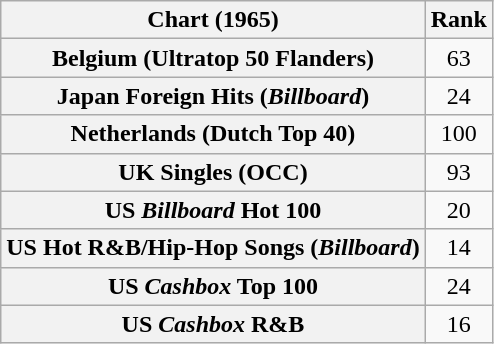<table class="wikitable sortable plainrowheaders">
<tr>
<th>Chart (1965)</th>
<th>Rank</th>
</tr>
<tr>
<th scope="row">Belgium (Ultratop 50 Flanders)</th>
<td style="text-align:center;">63</td>
</tr>
<tr>
<th scope="row">Japan Foreign Hits (<em>Billboard</em>)</th>
<td style="text-align:center;">24</td>
</tr>
<tr>
<th scope="row">Netherlands (Dutch Top 40)</th>
<td style="text-align:center;">100</td>
</tr>
<tr>
<th scope="row">UK Singles (OCC)</th>
<td style="text-align:center;">93</td>
</tr>
<tr>
<th scope="row">US <em>Billboard</em> Hot 100</th>
<td style="text-align:center;">20</td>
</tr>
<tr>
<th scope="row">US Hot R&B/Hip-Hop Songs (<em>Billboard</em>)</th>
<td style="text-align:center;">14</td>
</tr>
<tr>
<th scope="row">US <em>Cashbox</em> Top 100</th>
<td style="text-align:center;">24</td>
</tr>
<tr>
<th scope="row">US <em>Cashbox</em> R&B</th>
<td style="text-align:center;">16</td>
</tr>
</table>
